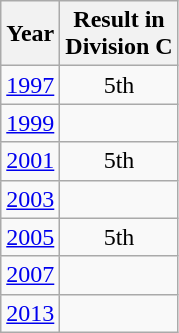<table class="wikitable" style="text-align:center">
<tr>
<th>Year</th>
<th>Result in<br>Division C</th>
</tr>
<tr>
<td><a href='#'>1997</a></td>
<td>5th</td>
</tr>
<tr>
<td><a href='#'>1999</a></td>
<td></td>
</tr>
<tr>
<td><a href='#'>2001</a></td>
<td>5th</td>
</tr>
<tr>
<td><a href='#'>2003</a></td>
<td></td>
</tr>
<tr>
<td><a href='#'>2005</a></td>
<td>5th</td>
</tr>
<tr>
<td><a href='#'>2007</a></td>
<td></td>
</tr>
<tr>
<td><a href='#'>2013</a></td>
<td></td>
</tr>
</table>
